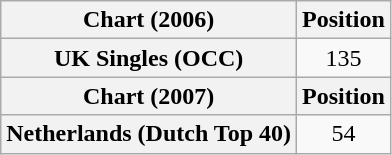<table class="wikitable plainrowheaders" style="text-align:center">
<tr>
<th scope="col">Chart (2006)</th>
<th scope="col">Position</th>
</tr>
<tr>
<th scope="row">UK Singles (OCC)</th>
<td>135</td>
</tr>
<tr>
<th scope="col">Chart (2007)</th>
<th scope="col">Position</th>
</tr>
<tr>
<th scope="row">Netherlands (Dutch Top 40)</th>
<td>54</td>
</tr>
</table>
